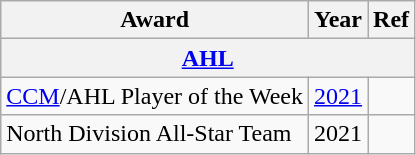<table class="wikitable">
<tr>
<th>Award</th>
<th>Year</th>
<th>Ref</th>
</tr>
<tr>
<th colspan="3"><a href='#'>AHL</a></th>
</tr>
<tr>
<td><a href='#'>CCM</a>/AHL Player of the Week</td>
<td><a href='#'>2021</a></td>
<td></td>
</tr>
<tr>
<td>North Division All-Star Team</td>
<td>2021</td>
<td></td>
</tr>
</table>
